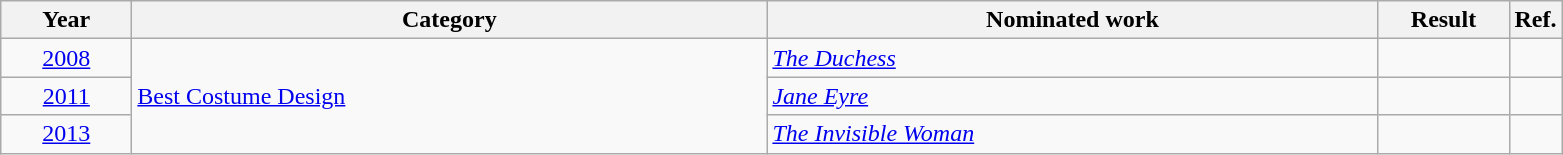<table class=wikitable>
<tr>
<th scope="col" style="width:5em;">Year</th>
<th scope="col" style="width:26em;">Category</th>
<th scope="col" style="width:25em;">Nominated work</th>
<th scope="col" style="width:5em;">Result</th>
<th>Ref.</th>
</tr>
<tr>
<td style="text-align:center;"><a href='#'>2008</a></td>
<td rowspan="3"><a href='#'>Best Costume Design</a></td>
<td><em><a href='#'>The Duchess</a></em></td>
<td></td>
<td style="text-align:center;"></td>
</tr>
<tr>
<td style="text-align:center;"><a href='#'>2011</a></td>
<td><em><a href='#'>Jane Eyre</a></em></td>
<td></td>
<td style="text-align:center;"></td>
</tr>
<tr>
<td style="text-align:center;"><a href='#'>2013</a></td>
<td><em><a href='#'>The Invisible Woman</a></em></td>
<td></td>
<td style="text-align:center;"></td>
</tr>
</table>
